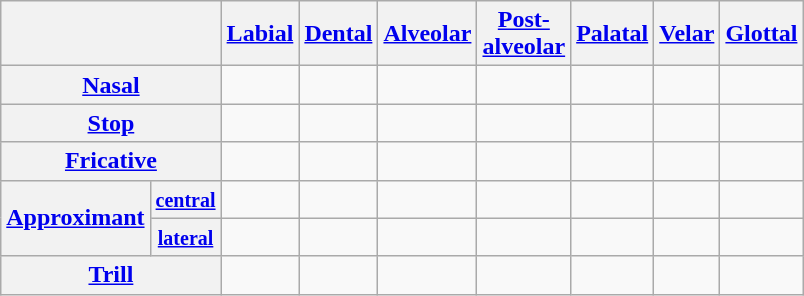<table class="wikitable" style=text-align:center>
<tr>
<th colspan=2></th>
<th><a href='#'>Labial</a></th>
<th><a href='#'>Dental</a></th>
<th><a href='#'>Alveolar</a></th>
<th><a href='#'>Post-<br>alveolar</a></th>
<th><a href='#'>Palatal</a></th>
<th><a href='#'>Velar</a></th>
<th><a href='#'>Glottal</a></th>
</tr>
<tr>
<th colspan=2><a href='#'>Nasal</a></th>
<td></td>
<td></td>
<td></td>
<td></td>
<td></td>
<td></td>
<td></td>
</tr>
<tr>
<th colspan=2><a href='#'>Stop</a></th>
<td> </td>
<td></td>
<td> </td>
<td> </td>
<td></td>
<td> </td>
<td></td>
</tr>
<tr>
<th colspan=2><a href='#'>Fricative</a></th>
<td> </td>
<td> </td>
<td> </td>
<td> </td>
<td></td>
<td></td>
<td></td>
</tr>
<tr>
<th rowspan=2><a href='#'>Approximant</a></th>
<th><small><a href='#'>central</a></small></th>
<td></td>
<td></td>
<td></td>
<td></td>
<td></td>
<td> </td>
<td></td>
</tr>
<tr>
<th><small><a href='#'>lateral</a></small></th>
<td></td>
<td></td>
<td></td>
<td></td>
<td></td>
<td></td>
<td></td>
</tr>
<tr>
<th colspan=2><a href='#'>Trill</a></th>
<td></td>
<td></td>
<td></td>
<td></td>
<td></td>
<td></td>
<td></td>
</tr>
</table>
